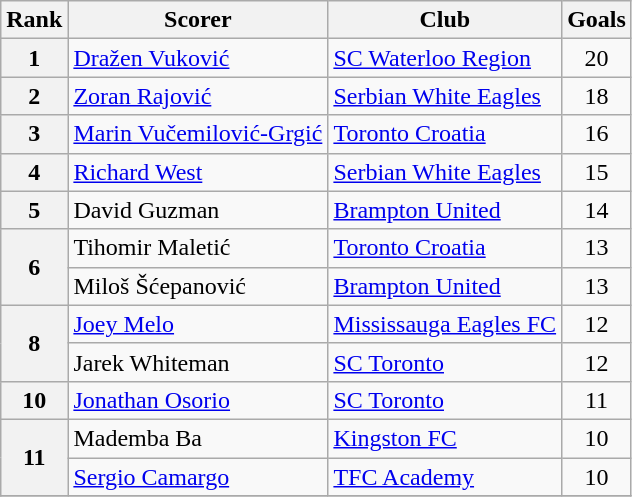<table class="wikitable" style="text-align:center">
<tr>
<th>Rank</th>
<th>Scorer</th>
<th>Club</th>
<th>Goals</th>
</tr>
<tr>
<th rowspan="1">1</th>
<td align="left"> <a href='#'>Dražen Vuković</a></td>
<td align="left"><a href='#'>SC Waterloo Region</a></td>
<td>20</td>
</tr>
<tr>
<th rowspan="1">2</th>
<td align="left"> <a href='#'>Zoran Rajović</a></td>
<td align="left"><a href='#'>Serbian White Eagles</a></td>
<td>18</td>
</tr>
<tr>
<th rowspan="1">3</th>
<td align="left"> <a href='#'>Marin Vučemilović-Grgić</a></td>
<td align="left"><a href='#'>Toronto Croatia</a></td>
<td>16</td>
</tr>
<tr>
<th rowspan="1">4</th>
<td align="left"> <a href='#'>Richard West</a></td>
<td align="left"><a href='#'>Serbian White Eagles</a></td>
<td>15</td>
</tr>
<tr>
<th rowspan="1">5</th>
<td align="left"> David Guzman</td>
<td align="left"><a href='#'>Brampton United</a></td>
<td>14</td>
</tr>
<tr>
<th rowspan="2">6</th>
<td align="left"> Tihomir Maletić</td>
<td align="left"><a href='#'>Toronto Croatia</a></td>
<td>13</td>
</tr>
<tr>
<td align="left"> Miloš Šćepanović </td>
<td align="left"><a href='#'>Brampton United</a></td>
<td>13</td>
</tr>
<tr>
<th rowspan="2">8</th>
<td align="left"> <a href='#'>Joey Melo</a></td>
<td align="left"><a href='#'>Mississauga Eagles FC</a></td>
<td>12</td>
</tr>
<tr>
<td align="left"> Jarek Whiteman</td>
<td align="left"><a href='#'>SC Toronto</a></td>
<td>12</td>
</tr>
<tr>
<th rowspan="1">10</th>
<td align="left"> <a href='#'>Jonathan Osorio</a></td>
<td align="left"><a href='#'>SC Toronto</a></td>
<td>11</td>
</tr>
<tr>
<th rowspan="2">11</th>
<td align="left"> Mademba Ba </td>
<td align="left"><a href='#'>Kingston FC</a></td>
<td>10</td>
</tr>
<tr>
<td align="left"> <a href='#'>Sergio Camargo</a></td>
<td align="left"><a href='#'>TFC Academy</a></td>
<td>10</td>
</tr>
<tr>
</tr>
</table>
